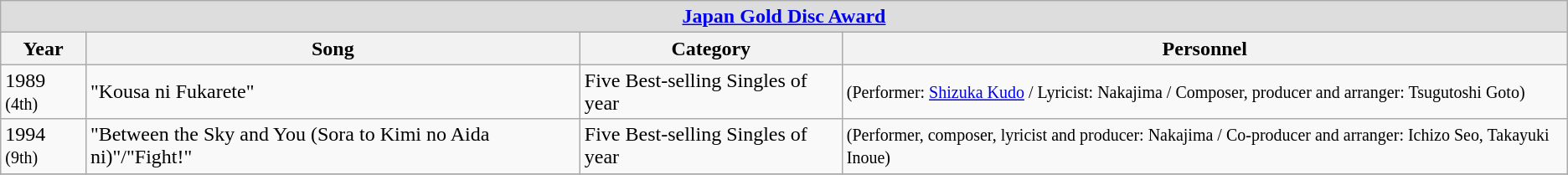<table class="wikitable">
<tr>
<td colspan=4 bgcolor="#DDDDDD" align=center><strong><a href='#'>Japan Gold Disc Award</a></strong></td>
</tr>
<tr>
<th align="center">Year</th>
<th align="center">Song</th>
<th align="center">Category</th>
<th align="center">Personnel</th>
</tr>
<tr>
<td>1989 <small>(4th)</small></td>
<td align="left">"Kousa ni Fukarete"</td>
<td align="left">Five Best-selling Singles of year</td>
<td><small>(Performer: <a href='#'>Shizuka Kudo</a> / Lyricist: Nakajima / Composer, producer and arranger: Tsugutoshi Goto)</small></td>
</tr>
<tr>
<td>1994 <small>(9th)</small></td>
<td align="left">"Between the Sky and You (Sora to Kimi no Aida ni)"/"Fight!"</td>
<td align="left">Five Best-selling Singles of year</td>
<td><small>(Performer, composer, lyricist and producer: Nakajima / Co-producer and arranger: Ichizo Seo, Takayuki Inoue)</small></td>
</tr>
<tr>
</tr>
</table>
